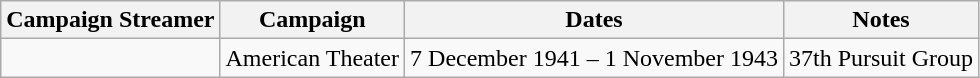<table class="wikitable">
<tr>
<th>Campaign Streamer</th>
<th>Campaign</th>
<th>Dates</th>
<th>Notes</th>
</tr>
<tr>
<td></td>
<td>American Theater</td>
<td>7 December 1941 – 1 November 1943</td>
<td>37th Pursuit Group</td>
</tr>
</table>
